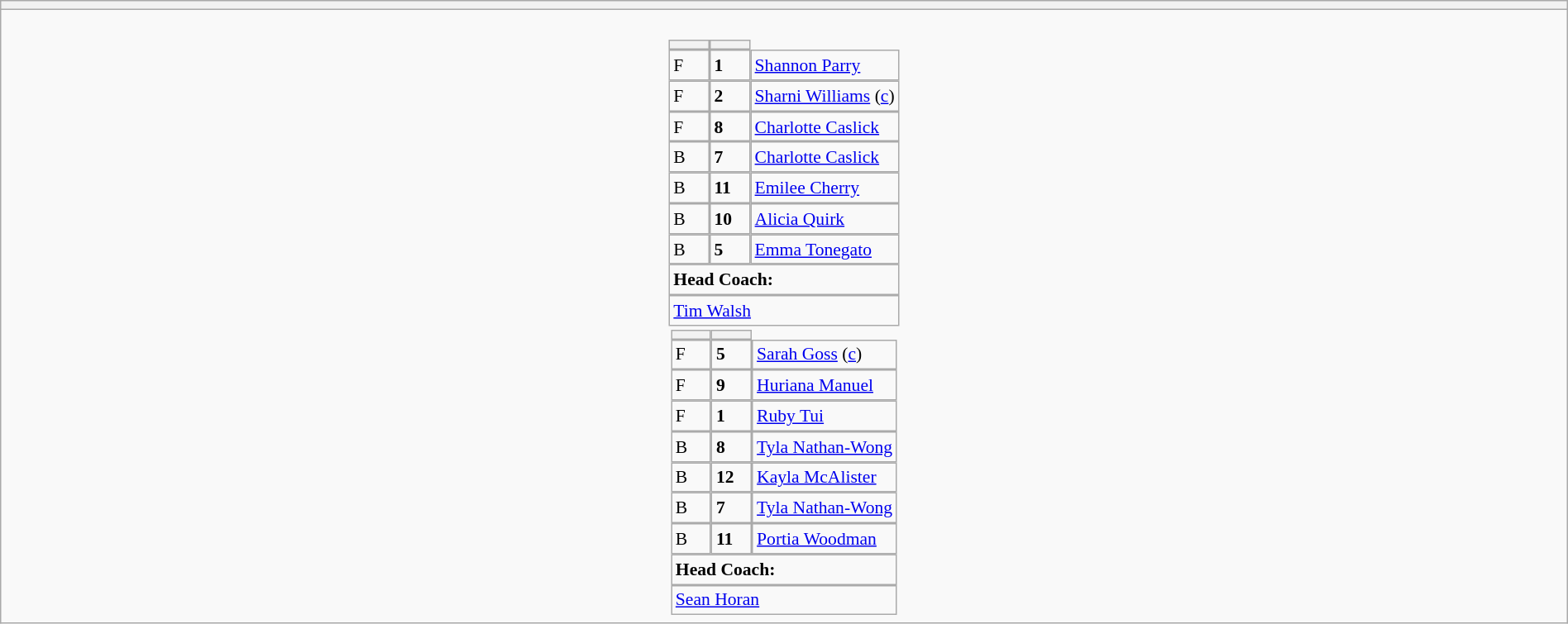<table style="width:100%" class="wikitable mw-collapsible mw-collapsed">
<tr>
<th></th>
</tr>
<tr>
<td><br>






<table style="font-size:90%; margin:0.2em auto;" cellspacing="0" cellpadding="0">
<tr>
<th width="25"></th>
<th width="25"></th>
</tr>
<tr>
<td>F</td>
<td><strong>1</strong></td>
<td><a href='#'>Shannon Parry</a></td>
</tr>
<tr>
<td>F</td>
<td><strong>2 </strong></td>
<td><a href='#'>Sharni Williams</a> (<a href='#'>c</a>)</td>
</tr>
<tr>
<td>F</td>
<td><strong>8</strong></td>
<td><a href='#'>Charlotte Caslick</a></td>
</tr>
<tr>
<td>B</td>
<td><strong>7</strong></td>
<td><a href='#'>Charlotte Caslick</a></td>
</tr>
<tr>
<td>B</td>
<td><strong>11</strong></td>
<td><a href='#'>Emilee Cherry</a></td>
</tr>
<tr>
<td>B</td>
<td><strong>10</strong></td>
<td><a href='#'>Alicia Quirk</a></td>
</tr>
<tr>
<td>B</td>
<td><strong>5</strong></td>
<td><a href='#'>Emma Tonegato</a></td>
</tr>
<tr>
<td colspan=3><strong>Head Coach:</strong></td>
</tr>
<tr>
<td colspan=4> <a href='#'>Tim Walsh</a></td>
</tr>
</table>
<table cellspacing="0" cellpadding="0" style="font-size:90%; margin:0.2em auto;">
<tr>
<th width="25"></th>
<th width="25"></th>
</tr>
<tr>
<td>F</td>
<td><strong>5</strong></td>
<td><a href='#'>Sarah Goss</a> (<a href='#'>c</a>)</td>
</tr>
<tr>
<td>F</td>
<td><strong>9 </strong></td>
<td><a href='#'>Huriana Manuel</a></td>
</tr>
<tr>
<td>F</td>
<td><strong>1</strong></td>
<td><a href='#'>Ruby Tui</a></td>
</tr>
<tr>
<td>B</td>
<td><strong>8</strong></td>
<td><a href='#'>Tyla Nathan-Wong</a></td>
</tr>
<tr>
<td>B</td>
<td><strong>12</strong></td>
<td><a href='#'>Kayla McAlister</a></td>
</tr>
<tr>
<td>B</td>
<td><strong>7</strong></td>
<td><a href='#'>Tyla Nathan-Wong</a></td>
</tr>
<tr>
<td>B</td>
<td><strong>11</strong></td>
<td><a href='#'>Portia Woodman</a></td>
</tr>
<tr>
<td colspan=3><strong>Head Coach:</strong></td>
</tr>
<tr>
<td colspan=4> <a href='#'>Sean Horan</a></td>
</tr>
</table>
</td>
</tr>
</table>
